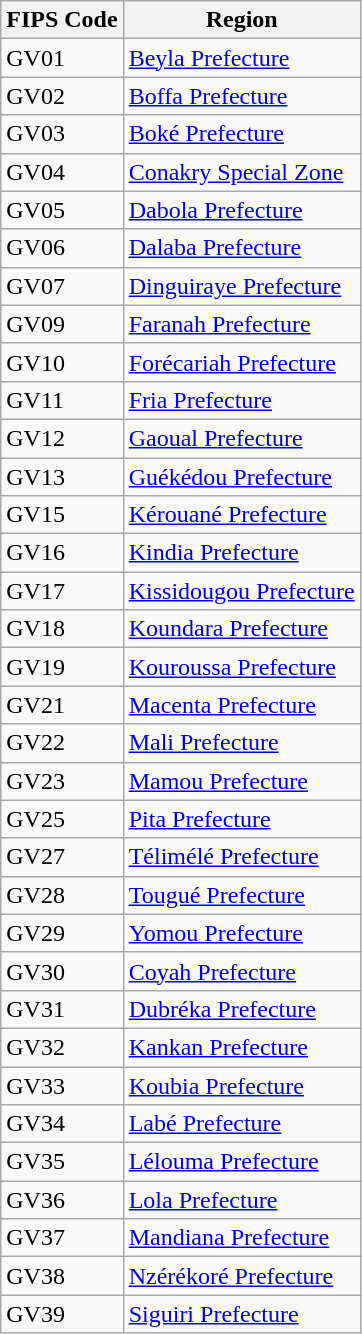<table class="wikitable">
<tr>
<th>FIPS Code</th>
<th>Region</th>
</tr>
<tr>
<td>GV01</td>
<td><a href='#'>Beyla Prefecture</a></td>
</tr>
<tr>
<td>GV02</td>
<td><a href='#'>Boffa Prefecture</a></td>
</tr>
<tr>
<td>GV03</td>
<td><a href='#'>Boké Prefecture</a></td>
</tr>
<tr>
<td>GV04</td>
<td><a href='#'>Conakry Special Zone</a></td>
</tr>
<tr>
<td>GV05</td>
<td><a href='#'>Dabola Prefecture</a></td>
</tr>
<tr>
<td>GV06</td>
<td><a href='#'>Dalaba Prefecture</a></td>
</tr>
<tr>
<td>GV07</td>
<td><a href='#'>Dinguiraye Prefecture</a></td>
</tr>
<tr>
<td>GV09</td>
<td><a href='#'>Faranah Prefecture</a></td>
</tr>
<tr>
<td>GV10</td>
<td><a href='#'>Forécariah Prefecture</a></td>
</tr>
<tr>
<td>GV11</td>
<td><a href='#'>Fria Prefecture</a></td>
</tr>
<tr>
<td>GV12</td>
<td><a href='#'>Gaoual Prefecture</a></td>
</tr>
<tr>
<td>GV13</td>
<td><a href='#'>Guékédou Prefecture</a></td>
</tr>
<tr>
<td>GV15</td>
<td><a href='#'>Kérouané Prefecture</a></td>
</tr>
<tr>
<td>GV16</td>
<td><a href='#'>Kindia Prefecture</a></td>
</tr>
<tr>
<td>GV17</td>
<td><a href='#'>Kissidougou Prefecture</a></td>
</tr>
<tr>
<td>GV18</td>
<td><a href='#'>Koundara Prefecture</a></td>
</tr>
<tr>
<td>GV19</td>
<td><a href='#'>Kouroussa Prefecture</a></td>
</tr>
<tr>
<td>GV21</td>
<td><a href='#'>Macenta Prefecture</a></td>
</tr>
<tr>
<td>GV22</td>
<td><a href='#'>Mali Prefecture</a></td>
</tr>
<tr>
<td>GV23</td>
<td><a href='#'>Mamou Prefecture</a></td>
</tr>
<tr>
<td>GV25</td>
<td><a href='#'>Pita Prefecture</a></td>
</tr>
<tr>
<td>GV27</td>
<td><a href='#'>Télimélé Prefecture</a></td>
</tr>
<tr>
<td>GV28</td>
<td><a href='#'>Tougué Prefecture</a></td>
</tr>
<tr>
<td>GV29</td>
<td><a href='#'>Yomou Prefecture</a></td>
</tr>
<tr>
<td>GV30</td>
<td><a href='#'>Coyah Prefecture</a></td>
</tr>
<tr>
<td>GV31</td>
<td><a href='#'>Dubréka Prefecture</a></td>
</tr>
<tr>
<td>GV32</td>
<td><a href='#'>Kankan Prefecture</a></td>
</tr>
<tr>
<td>GV33</td>
<td><a href='#'>Koubia Prefecture</a></td>
</tr>
<tr>
<td>GV34</td>
<td><a href='#'>Labé Prefecture</a></td>
</tr>
<tr>
<td>GV35</td>
<td><a href='#'>Lélouma Prefecture</a></td>
</tr>
<tr>
<td>GV36</td>
<td><a href='#'>Lola Prefecture</a></td>
</tr>
<tr>
<td>GV37</td>
<td><a href='#'>Mandiana Prefecture</a></td>
</tr>
<tr>
<td>GV38</td>
<td><a href='#'>Nzérékoré Prefecture</a></td>
</tr>
<tr>
<td>GV39</td>
<td><a href='#'>Siguiri Prefecture</a></td>
</tr>
</table>
